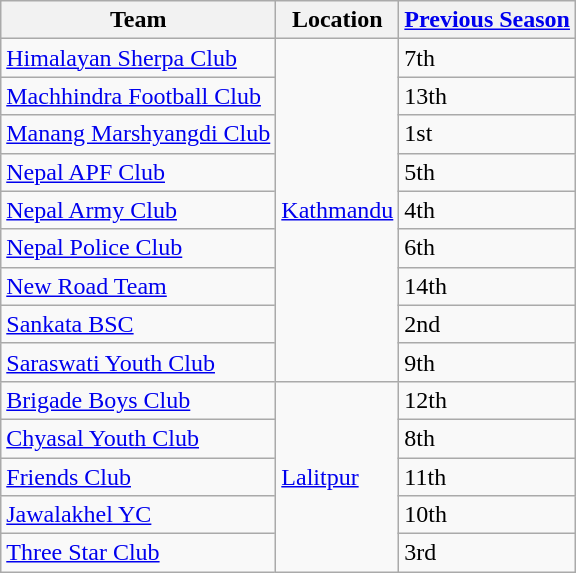<table class="wikitable sortable">
<tr>
<th>Team</th>
<th>Location</th>
<th><a href='#'>Previous Season</a></th>
</tr>
<tr>
<td><a href='#'>Himalayan Sherpa Club</a></td>
<td rowspan="9"><a href='#'>Kathmandu</a></td>
<td>7th</td>
</tr>
<tr>
<td><a href='#'>Machhindra Football Club</a></td>
<td>13th</td>
</tr>
<tr>
<td><a href='#'>Manang Marshyangdi Club</a></td>
<td>1st</td>
</tr>
<tr>
<td><a href='#'>Nepal APF Club</a></td>
<td>5th</td>
</tr>
<tr>
<td><a href='#'>Nepal Army Club</a></td>
<td>4th</td>
</tr>
<tr>
<td><a href='#'>Nepal Police Club</a></td>
<td>6th</td>
</tr>
<tr>
<td><a href='#'>New Road Team</a></td>
<td>14th</td>
</tr>
<tr>
<td><a href='#'>Sankata BSC</a></td>
<td>2nd</td>
</tr>
<tr>
<td><a href='#'>Saraswati Youth Club</a></td>
<td>9th</td>
</tr>
<tr>
<td><a href='#'>Brigade Boys Club</a></td>
<td rowspan="5"><a href='#'>Lalitpur</a></td>
<td>12th</td>
</tr>
<tr>
<td><a href='#'>Chyasal Youth Club</a></td>
<td>8th</td>
</tr>
<tr>
<td><a href='#'>Friends Club</a></td>
<td>11th</td>
</tr>
<tr>
<td><a href='#'>Jawalakhel YC</a></td>
<td>10th</td>
</tr>
<tr>
<td><a href='#'>Three Star Club</a></td>
<td>3rd</td>
</tr>
</table>
